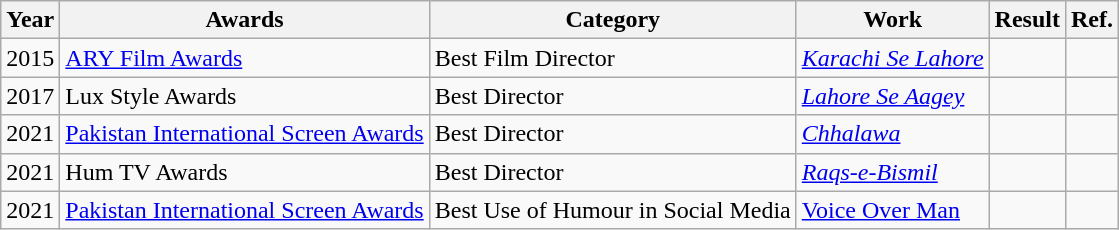<table class="wikitable plainrowsheader sortable">
<tr>
<th>Year</th>
<th>Awards</th>
<th>Category</th>
<th>Work</th>
<th>Result</th>
<th>Ref.</th>
</tr>
<tr>
<td>2015</td>
<td><a href='#'>ARY Film Awards</a></td>
<td>Best Film Director</td>
<td><em><a href='#'>Karachi Se Lahore</a></em></td>
<td></td>
<td></td>
</tr>
<tr>
<td>2017</td>
<td>Lux Style Awards</td>
<td>Best Director</td>
<td><em><a href='#'>Lahore Se Aagey</a></em></td>
<td></td>
<td></td>
</tr>
<tr>
<td>2021</td>
<td><a href='#'>Pakistan International Screen Awards</a></td>
<td>Best Director</td>
<td><em><a href='#'>Chhalawa</a></em></td>
<td></td>
<td></td>
</tr>
<tr>
<td>2021</td>
<td>Hum TV Awards</td>
<td>Best Director</td>
<td><em><a href='#'>Raqs-e-Bismil</a></em></td>
<td></td>
<td></td>
</tr>
<tr>
<td>2021</td>
<td><a href='#'>Pakistan International Screen Awards</a></td>
<td>Best Use of Humour in Social Media</td>
<td><a href='#'>Voice Over Man</a></td>
<td></td>
<td></td>
</tr>
</table>
